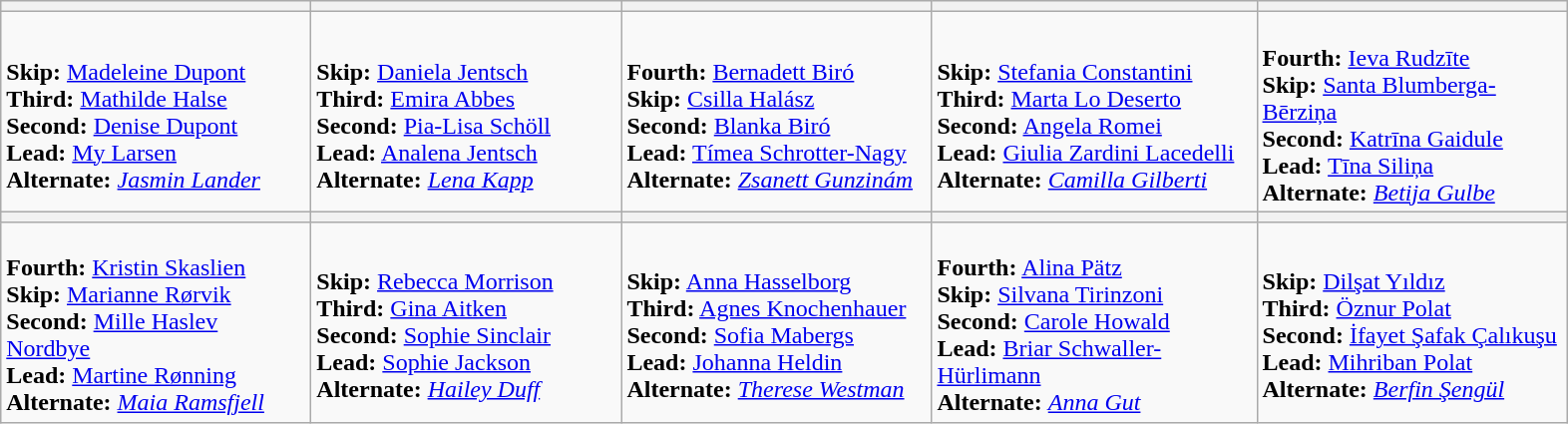<table class="wikitable">
<tr>
<th width=200></th>
<th width=200></th>
<th width=200></th>
<th width=200></th>
<th width=200></th>
</tr>
<tr>
<td><br><strong>Skip:</strong> <a href='#'>Madeleine Dupont</a><br>
<strong>Third:</strong> <a href='#'>Mathilde Halse</a><br>
<strong>Second:</strong> <a href='#'>Denise Dupont</a><br>
<strong>Lead:</strong> <a href='#'>My Larsen</a><br>
<strong>Alternate:</strong> <em><a href='#'>Jasmin Lander</a></em></td>
<td><br><strong>Skip:</strong> <a href='#'>Daniela Jentsch</a><br>
<strong>Third:</strong> <a href='#'>Emira Abbes</a><br>
<strong>Second:</strong> <a href='#'>Pia-Lisa Schöll</a><br>
<strong>Lead:</strong> <a href='#'>Analena Jentsch</a><br>
<strong>Alternate:</strong> <em><a href='#'>Lena Kapp</a></em></td>
<td><br><strong>Fourth:</strong> <a href='#'>Bernadett Biró</a><br>
<strong>Skip:</strong> <a href='#'>Csilla Halász</a><br>
<strong>Second:</strong> <a href='#'>Blanka Biró</a><br>
<strong>Lead:</strong> <a href='#'>Tímea Schrotter-Nagy</a><br>
<strong>Alternate:</strong> <em><a href='#'>Zsanett Gunzinám</a></em></td>
<td><br><strong>Skip:</strong> <a href='#'>Stefania Constantini</a><br>
<strong>Third:</strong> <a href='#'>Marta Lo Deserto</a><br>
<strong>Second:</strong> <a href='#'>Angela Romei</a><br>
<strong>Lead:</strong> <a href='#'>Giulia Zardini Lacedelli</a><br>
<strong>Alternate:</strong> <em><a href='#'>Camilla Gilberti</a></em></td>
<td><br><strong>Fourth:</strong> <a href='#'>Ieva Rudzīte</a><br>
<strong>Skip:</strong> <a href='#'>Santa Blumberga-Bērziņa</a><br>
<strong>Second:</strong> <a href='#'>Katrīna Gaidule</a><br>
<strong>Lead:</strong> <a href='#'>Tīna Siliņa</a><br>
<strong>Alternate:</strong> <em><a href='#'>Betija Gulbe</a></em></td>
</tr>
<tr>
<th width=200></th>
<th width=200></th>
<th width=200></th>
<th width=210></th>
<th width=200></th>
</tr>
<tr>
<td><br><strong>Fourth:</strong> <a href='#'>Kristin Skaslien</a><br>
<strong>Skip:</strong> <a href='#'>Marianne Rørvik</a><br>
<strong>Second:</strong> <a href='#'>Mille Haslev Nordbye</a><br>
<strong>Lead:</strong> <a href='#'>Martine Rønning</a><br>
<strong>Alternate:</strong> <em><a href='#'>Maia Ramsfjell</a></em></td>
<td><br><strong>Skip:</strong> <a href='#'>Rebecca Morrison</a><br>
<strong>Third:</strong> <a href='#'>Gina Aitken</a><br>
<strong>Second:</strong> <a href='#'>Sophie Sinclair</a><br>
<strong>Lead:</strong> <a href='#'>Sophie Jackson</a><br>
<strong>Alternate:</strong> <em><a href='#'>Hailey Duff</a></em></td>
<td><br><strong>Skip:</strong> <a href='#'>Anna Hasselborg</a><br>
<strong>Third:</strong> <a href='#'>Agnes Knochenhauer</a><br>
<strong>Second:</strong> <a href='#'>Sofia Mabergs</a><br>
<strong>Lead:</strong> <a href='#'>Johanna Heldin</a><br>
<strong>Alternate:</strong> <em><a href='#'>Therese Westman</a></em></td>
<td><br><strong>Fourth:</strong> <a href='#'>Alina Pätz</a><br>
<strong>Skip:</strong> <a href='#'>Silvana Tirinzoni</a><br>
<strong>Second:</strong> <a href='#'>Carole Howald</a><br>
<strong>Lead:</strong> <a href='#'>Briar Schwaller-Hürlimann</a><br>
<strong>Alternate:</strong> <em><a href='#'>Anna Gut</a></em></td>
<td><br><strong>Skip:</strong> <a href='#'>Dilşat Yıldız</a><br>
<strong>Third:</strong> <a href='#'>Öznur Polat</a><br>
<strong>Second:</strong> <a href='#'>İfayet Şafak Çalıkuşu</a><br>
<strong>Lead:</strong> <a href='#'>Mihriban Polat</a><br>
<strong>Alternate:</strong> <em><a href='#'>Berfin Şengül</a></em></td>
</tr>
</table>
